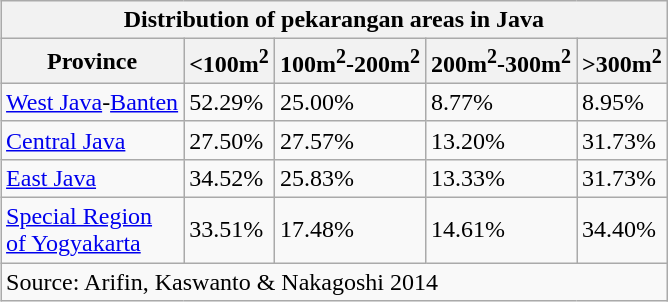<table class="wikitable" style="float: right; margin:0.5em 0.5em">
<tr>
<th colspan="5">Distribution of pekarangan areas in Java</th>
</tr>
<tr>
<th>Province</th>
<th><100m<sup>2</sup></th>
<th>100m<sup>2</sup>-200m<sup>2</sup></th>
<th>200m<sup>2</sup>-300m<sup>2</sup></th>
<th>>300m<sup>2</sup></th>
</tr>
<tr>
<td><a href='#'>West Java</a>-<a href='#'>Banten</a></td>
<td>52.29%</td>
<td>25.00%</td>
<td>8.77%</td>
<td>8.95%</td>
</tr>
<tr>
<td><a href='#'>Central Java</a></td>
<td>27.50%</td>
<td>27.57%</td>
<td>13.20%</td>
<td>31.73%</td>
</tr>
<tr>
<td><a href='#'>East Java</a></td>
<td>34.52%</td>
<td>25.83%</td>
<td>13.33%</td>
<td>31.73%</td>
</tr>
<tr>
<td><a href='#'>Special Region<br>of Yogyakarta</a></td>
<td>33.51%</td>
<td>17.48%</td>
<td>14.61%</td>
<td>34.40%</td>
</tr>
<tr>
<td colspan="5">Source: Arifin, Kaswanto & Nakagoshi 2014</td>
</tr>
</table>
